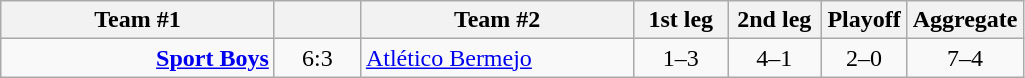<table class="wikitable" style="text-align: center;">
<tr>
<th width="175">Team #1</th>
<th width="50"></th>
<th width="175">Team #2</th>
<th width="55">1st leg</th>
<th width="55">2nd leg</th>
<th width="50">Playoff</th>
<th width="55">Aggregate</th>
</tr>
<tr>
<td align=right><strong><a href='#'>Sport Boys</a></strong></td>
<td>6:3</td>
<td align=left><a href='#'>Atlético Bermejo</a></td>
<td>1–3</td>
<td>4–1</td>
<td>2–0</td>
<td>7–4</td>
</tr>
</table>
